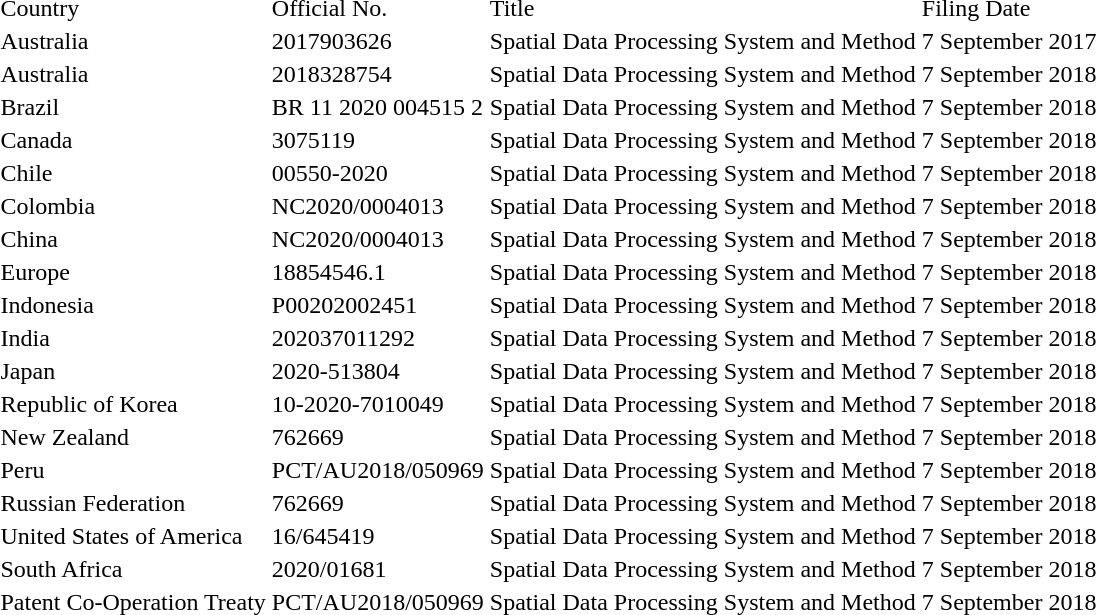<table class=" wiki table">
<tr>
<td>Country</td>
<td>Official No.</td>
<td>Title</td>
<td>Filing Date</td>
</tr>
<tr>
<td>Australia</td>
<td>2017903626</td>
<td>Spatial Data Processing System and Method</td>
<td>7 September 2017</td>
</tr>
<tr>
<td>Australia</td>
<td>2018328754</td>
<td>Spatial Data Processing System and Method</td>
<td>7 September 2018</td>
</tr>
<tr>
<td>Brazil</td>
<td>BR 11 2020 004515 2</td>
<td>Spatial Data Processing System and Method</td>
<td>7 September 2018</td>
</tr>
<tr>
<td>Canada</td>
<td>3075119</td>
<td>Spatial Data Processing System and Method</td>
<td>7 September 2018</td>
</tr>
<tr>
<td>Chile</td>
<td>00550-2020</td>
<td>Spatial Data Processing System and Method</td>
<td>7 September 2018</td>
</tr>
<tr>
<td>Colombia</td>
<td>NC2020/0004013</td>
<td>Spatial Data Processing System and Method</td>
<td>7 September 2018</td>
</tr>
<tr>
<td>China</td>
<td>NC2020/0004013</td>
<td>Spatial Data Processing System and Method</td>
<td>7 September 2018</td>
</tr>
<tr>
<td>Europe</td>
<td>18854546.1</td>
<td>Spatial Data Processing System and Method</td>
<td>7 September 2018</td>
</tr>
<tr>
<td>Indonesia</td>
<td>P00202002451</td>
<td>Spatial Data Processing System and Method</td>
<td>7 September 2018</td>
</tr>
<tr>
<td>India</td>
<td>202037011292</td>
<td>Spatial Data Processing System and Method</td>
<td>7 September 2018</td>
</tr>
<tr>
<td>Japan</td>
<td>2020-513804</td>
<td>Spatial Data Processing System and Method</td>
<td>7 September 2018</td>
</tr>
<tr>
<td>Republic of Korea</td>
<td>10-2020-7010049</td>
<td>Spatial Data Processing System and Method</td>
<td>7 September 2018</td>
</tr>
<tr>
<td>New Zealand</td>
<td>762669</td>
<td>Spatial Data Processing System and Method</td>
<td>7 September 2018</td>
</tr>
<tr>
<td>Peru</td>
<td>PCT/AU2018/050969</td>
<td>Spatial Data Processing System and Method</td>
<td>7 September 2018</td>
</tr>
<tr>
<td>Russian Federation</td>
<td>762669</td>
<td>Spatial Data Processing System and Method</td>
<td>7 September 2018</td>
</tr>
<tr>
<td>United States of America</td>
<td>16/645419</td>
<td>Spatial Data Processing System and Method</td>
<td>7 September 2018</td>
</tr>
<tr>
<td>South Africa</td>
<td>2020/01681</td>
<td>Spatial Data Processing System and Method</td>
<td>7 September 2018</td>
</tr>
<tr>
<td>Patent Co-Operation Treaty</td>
<td>PCT/AU2018/050969</td>
<td>Spatial Data Processing System and Method</td>
<td>7 September 2018</td>
</tr>
</table>
